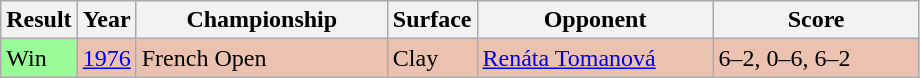<table class="sortable wikitable">
<tr>
<th style="width:40px">Result</th>
<th style="width:30px">Year</th>
<th style="width:160px">Championship</th>
<th style="width:50px">Surface</th>
<th style="width:150px">Opponent</th>
<th style="width:130px" class="unsortable">Score</th>
</tr>
<tr style="background:#ebc2af;">
<td style="background:#98fb98;">Win</td>
<td><a href='#'>1976</a></td>
<td>French Open</td>
<td>Clay</td>
<td> <a href='#'>Renáta Tomanová</a></td>
<td>6–2, 0–6, 6–2</td>
</tr>
</table>
